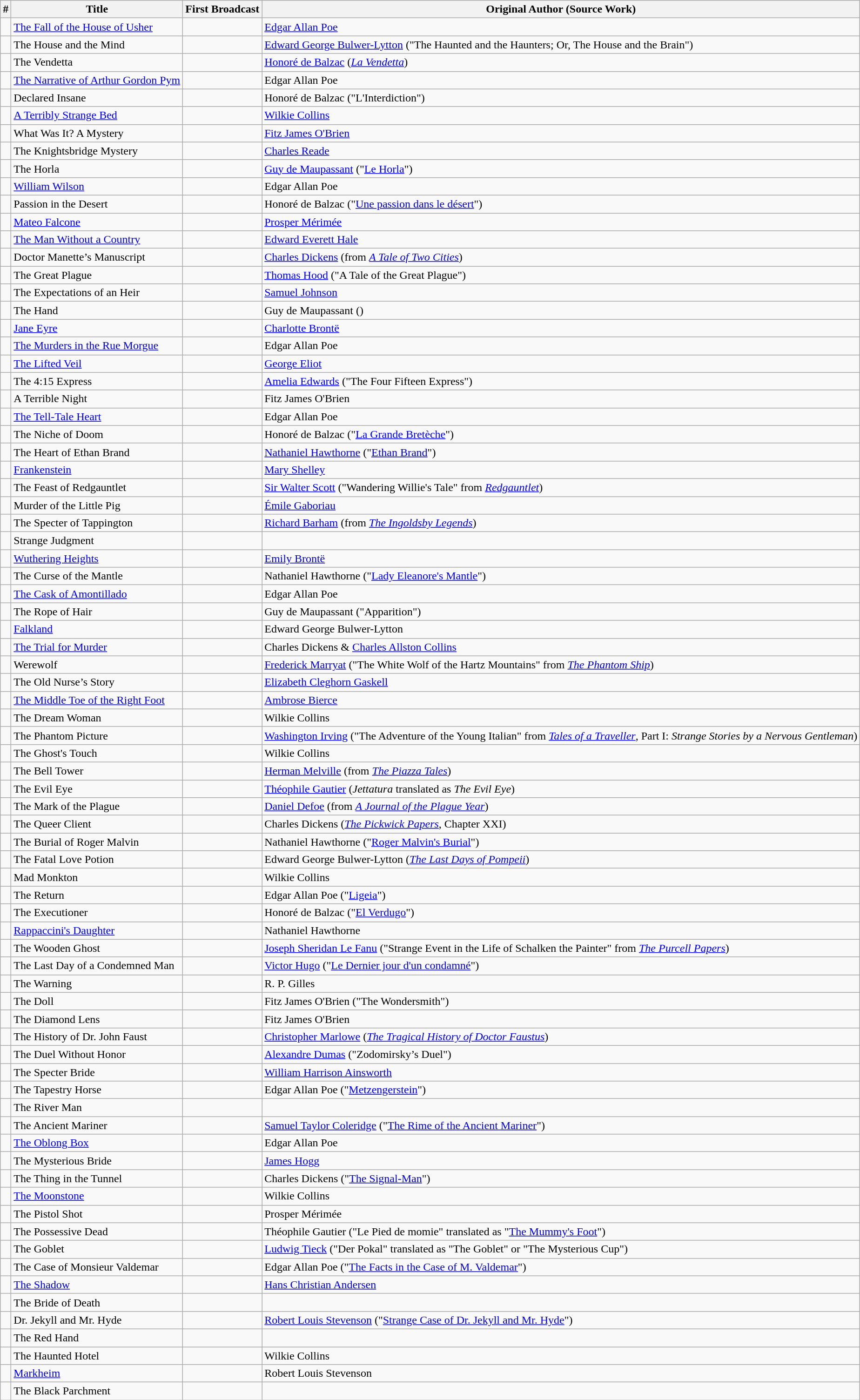<table class="wikitable sortable">
<tr>
<th>#</th>
<th>Title</th>
<th>First Broadcast</th>
<th>Original Author (Source Work)</th>
</tr>
<tr>
<td></td>
<td><a href='#'>The Fall of the House of Usher</a></td>
<td></td>
<td><a href='#'>Edgar Allan Poe</a></td>
</tr>
<tr>
<td></td>
<td>The House and the Mind</td>
<td></td>
<td><a href='#'>Edward George Bulwer-Lytton</a> ("The Haunted and the Haunters; Or, The House and the Brain")</td>
</tr>
<tr>
<td></td>
<td>The Vendetta</td>
<td></td>
<td><a href='#'>Honoré de Balzac</a> (<em><a href='#'>La Vendetta</a></em>)</td>
</tr>
<tr>
<td></td>
<td><a href='#'>The Narrative of Arthur Gordon Pym</a></td>
<td></td>
<td>Edgar Allan Poe</td>
</tr>
<tr>
<td></td>
<td>Declared Insane</td>
<td></td>
<td>Honoré de Balzac ("L'Interdiction")</td>
</tr>
<tr>
<td></td>
<td><a href='#'>A Terribly Strange Bed</a></td>
<td></td>
<td><a href='#'>Wilkie Collins</a></td>
</tr>
<tr>
<td></td>
<td>What Was It? A Mystery</td>
<td></td>
<td><a href='#'>Fitz James O'Brien</a></td>
</tr>
<tr>
<td></td>
<td>The Knightsbridge Mystery</td>
<td></td>
<td><a href='#'>Charles Reade</a></td>
</tr>
<tr>
<td></td>
<td>The Horla</td>
<td></td>
<td><a href='#'>Guy de Maupassant</a> ("<a href='#'>Le Horla</a>")</td>
</tr>
<tr>
<td></td>
<td><a href='#'>William Wilson</a></td>
<td></td>
<td>Edgar Allan Poe</td>
</tr>
<tr>
<td></td>
<td>Passion in the Desert</td>
<td></td>
<td>Honoré de Balzac ("<a href='#'>Une passion dans le désert</a>")</td>
</tr>
<tr>
<td></td>
<td><a href='#'>Mateo Falcone</a></td>
<td></td>
<td><a href='#'>Prosper Mérimée</a></td>
</tr>
<tr>
<td></td>
<td><a href='#'>The Man Without a Country</a></td>
<td></td>
<td><a href='#'>Edward Everett Hale</a></td>
</tr>
<tr>
<td></td>
<td>Doctor Manette’s Manuscript</td>
<td></td>
<td><a href='#'>Charles Dickens</a> (from <em><a href='#'>A Tale of Two Cities</a></em>)</td>
</tr>
<tr>
<td></td>
<td>The Great Plague</td>
<td></td>
<td><a href='#'>Thomas Hood</a> ("A Tale of the Great Plague")</td>
</tr>
<tr>
<td></td>
<td>The Expectations of an Heir</td>
<td></td>
<td><a href='#'>Samuel Johnson</a></td>
</tr>
<tr>
<td></td>
<td>The Hand</td>
<td></td>
<td>Guy de Maupassant ()</td>
</tr>
<tr>
<td></td>
<td><a href='#'>Jane Eyre</a></td>
<td></td>
<td><a href='#'>Charlotte Brontë</a></td>
</tr>
<tr>
<td></td>
<td><a href='#'>The Murders in the Rue Morgue</a></td>
<td></td>
<td>Edgar Allan Poe</td>
</tr>
<tr>
<td></td>
<td><a href='#'>The Lifted Veil</a></td>
<td></td>
<td><a href='#'>George Eliot</a></td>
</tr>
<tr>
<td></td>
<td>The 4:15 Express</td>
<td></td>
<td><a href='#'>Amelia Edwards</a> ("The Four Fifteen Express")</td>
</tr>
<tr>
<td></td>
<td>A Terrible Night</td>
<td></td>
<td>Fitz James O'Brien</td>
</tr>
<tr>
<td></td>
<td><a href='#'>The Tell-Tale Heart</a></td>
<td></td>
<td>Edgar Allan Poe</td>
</tr>
<tr>
<td></td>
<td>The Niche of Doom</td>
<td></td>
<td>Honoré de Balzac ("<a href='#'>La Grande Bretèche</a>")</td>
</tr>
<tr>
<td></td>
<td>The Heart of Ethan Brand</td>
<td></td>
<td><a href='#'>Nathaniel Hawthorne</a> ("<a href='#'>Ethan Brand</a>")</td>
</tr>
<tr>
<td></td>
<td><a href='#'>Frankenstein</a></td>
<td></td>
<td><a href='#'>Mary Shelley</a></td>
</tr>
<tr>
<td></td>
<td>The Feast of Redgauntlet</td>
<td></td>
<td><a href='#'>Sir Walter Scott</a> ("Wandering Willie's Tale" from <em><a href='#'>Redgauntlet</a></em>)</td>
</tr>
<tr>
<td></td>
<td>Murder of the Little Pig</td>
<td></td>
<td><a href='#'>Émile Gaboriau</a></td>
</tr>
<tr>
<td></td>
<td>The Specter of Tappington</td>
<td></td>
<td><a href='#'>Richard Barham</a> (from <em><a href='#'>The Ingoldsby Legends</a></em>)</td>
</tr>
<tr>
<td></td>
<td>Strange Judgment</td>
<td></td>
<td></td>
</tr>
<tr>
<td></td>
<td><a href='#'>Wuthering Heights</a></td>
<td></td>
<td><a href='#'>Emily Brontë</a></td>
</tr>
<tr>
<td></td>
<td>The Curse of the Mantle</td>
<td></td>
<td>Nathaniel Hawthorne ("<a href='#'>Lady Eleanore's Mantle</a>")</td>
</tr>
<tr>
<td></td>
<td><a href='#'>The Cask of Amontillado</a></td>
<td></td>
<td>Edgar Allan Poe</td>
</tr>
<tr>
<td></td>
<td>The Rope of Hair</td>
<td></td>
<td>Guy de Maupassant ("Apparition")</td>
</tr>
<tr>
<td></td>
<td><a href='#'>Falkland</a></td>
<td></td>
<td>Edward George Bulwer-Lytton</td>
</tr>
<tr>
<td></td>
<td><a href='#'>The Trial for Murder</a></td>
<td></td>
<td>Charles Dickens & <a href='#'>Charles Allston Collins</a></td>
</tr>
<tr>
<td></td>
<td>Werewolf</td>
<td></td>
<td><a href='#'>Frederick Marryat</a> ("The White Wolf of the Hartz Mountains" from <em><a href='#'>The Phantom Ship</a></em>)</td>
</tr>
<tr>
<td></td>
<td>The Old Nurse’s Story</td>
<td></td>
<td><a href='#'>Elizabeth Cleghorn Gaskell</a></td>
</tr>
<tr>
<td></td>
<td><a href='#'>The Middle Toe of the Right Foot</a></td>
<td></td>
<td><a href='#'>Ambrose Bierce</a></td>
</tr>
<tr>
<td></td>
<td>The Dream Woman</td>
<td></td>
<td>Wilkie Collins</td>
</tr>
<tr>
<td></td>
<td>The Phantom Picture</td>
<td></td>
<td><a href='#'>Washington Irving</a> ("The Adventure of the Young Italian" from <em><a href='#'>Tales of a Traveller</a></em>, Part I: <em>Strange Stories by a Nervous Gentleman</em>)</td>
</tr>
<tr>
<td></td>
<td>The Ghost's Touch</td>
<td></td>
<td>Wilkie Collins</td>
</tr>
<tr>
<td></td>
<td>The Bell Tower</td>
<td></td>
<td><a href='#'>Herman Melville</a> (from <em><a href='#'>The Piazza Tales</a></em>)</td>
</tr>
<tr>
<td></td>
<td>The Evil Eye</td>
<td></td>
<td><a href='#'>Théophile Gautier</a> (<em>Jettatura</em> translated as <em>The Evil Eye</em>)</td>
</tr>
<tr>
<td></td>
<td>The Mark of the Plague</td>
<td></td>
<td><a href='#'>Daniel Defoe</a> (from <em><a href='#'>A Journal of the Plague Year</a></em>)</td>
</tr>
<tr>
<td></td>
<td>The Queer Client</td>
<td></td>
<td>Charles Dickens (<em><a href='#'>The Pickwick Papers</a></em>, Chapter XXI)</td>
</tr>
<tr>
<td></td>
<td>The Burial of Roger Malvin</td>
<td></td>
<td>Nathaniel Hawthorne ("<a href='#'>Roger Malvin's Burial</a>")</td>
</tr>
<tr>
<td></td>
<td>The Fatal Love Potion</td>
<td></td>
<td>Edward George Bulwer-Lytton (<em><a href='#'>The Last Days of Pompeii</a></em>)</td>
</tr>
<tr>
<td></td>
<td>Mad Monkton</td>
<td></td>
<td>Wilkie Collins</td>
</tr>
<tr>
<td></td>
<td>The Return</td>
<td></td>
<td>Edgar Allan Poe ("<a href='#'>Ligeia</a>")</td>
</tr>
<tr>
<td></td>
<td>The Executioner</td>
<td></td>
<td>Honoré de Balzac ("<a href='#'>El Verdugo</a>")</td>
</tr>
<tr>
<td></td>
<td><a href='#'>Rappaccini's Daughter</a></td>
<td></td>
<td>Nathaniel Hawthorne</td>
</tr>
<tr>
<td></td>
<td>The Wooden Ghost</td>
<td></td>
<td><a href='#'>Joseph Sheridan Le Fanu</a> ("Strange Event in the Life of Schalken the Painter" from <em><a href='#'>The Purcell Papers</a></em>)</td>
</tr>
<tr>
<td></td>
<td>The Last Day of a Condemned Man</td>
<td></td>
<td><a href='#'>Victor Hugo</a> ("<a href='#'>Le Dernier jour d'un condamné</a>")</td>
</tr>
<tr>
<td></td>
<td>The Warning</td>
<td></td>
<td>R. P. Gilles</td>
</tr>
<tr>
<td></td>
<td>The Doll</td>
<td></td>
<td>Fitz James O'Brien ("The Wondersmith")</td>
</tr>
<tr>
<td></td>
<td>The Diamond Lens</td>
<td></td>
<td>Fitz James O'Brien</td>
</tr>
<tr>
<td></td>
<td>The History of Dr. John Faust</td>
<td></td>
<td><a href='#'>Christopher Marlowe</a> (<em><a href='#'>The Tragical History of Doctor Faustus</a></em>)</td>
</tr>
<tr>
<td></td>
<td>The Duel Without Honor</td>
<td></td>
<td><a href='#'>Alexandre Dumas</a> ("Zodomirsky’s Duel")</td>
</tr>
<tr>
<td></td>
<td>The Specter Bride</td>
<td></td>
<td><a href='#'>William Harrison Ainsworth</a></td>
</tr>
<tr>
<td></td>
<td>The Tapestry Horse</td>
<td></td>
<td>Edgar Allan Poe ("<a href='#'>Metzengerstein</a>")</td>
</tr>
<tr>
<td></td>
<td>The River Man</td>
<td></td>
<td></td>
</tr>
<tr>
<td></td>
<td>The Ancient Mariner</td>
<td></td>
<td><a href='#'>Samuel Taylor Coleridge</a> ("<a href='#'>The Rime of the Ancient Mariner</a>")</td>
</tr>
<tr>
<td></td>
<td><a href='#'>The Oblong Box</a></td>
<td></td>
<td>Edgar Allan Poe</td>
</tr>
<tr>
<td></td>
<td>The Mysterious Bride</td>
<td></td>
<td><a href='#'>James Hogg</a></td>
</tr>
<tr>
<td></td>
<td>The Thing in the Tunnel</td>
<td></td>
<td>Charles Dickens ("<a href='#'>The Signal-Man</a>")</td>
</tr>
<tr>
<td></td>
<td><a href='#'>The Moonstone</a></td>
<td></td>
<td>Wilkie Collins</td>
</tr>
<tr>
<td></td>
<td>The Pistol Shot</td>
<td></td>
<td>Prosper Mérimée</td>
</tr>
<tr>
<td></td>
<td>The Possessive Dead</td>
<td></td>
<td>Théophile Gautier ("Le Pied de momie" translated as "<a href='#'>The Mummy's Foot</a>")</td>
</tr>
<tr>
<td></td>
<td>The Goblet</td>
<td></td>
<td><a href='#'>Ludwig Tieck</a> ("Der Pokal" translated as  "The Goblet" or "The Mysterious Cup")</td>
</tr>
<tr>
<td></td>
<td>The Case of Monsieur Valdemar</td>
<td></td>
<td>Edgar Allan Poe ("<a href='#'>The Facts in the Case of M. Valdemar</a>")</td>
</tr>
<tr>
<td></td>
<td><a href='#'>The Shadow</a></td>
<td></td>
<td><a href='#'>Hans Christian Andersen</a></td>
</tr>
<tr>
<td></td>
<td>The Bride of Death</td>
<td></td>
<td></td>
</tr>
<tr>
<td></td>
<td>Dr. Jekyll and Mr. Hyde</td>
<td></td>
<td><a href='#'>Robert Louis Stevenson</a> ("<a href='#'>Strange Case of Dr. Jekyll and Mr. Hyde</a>")</td>
</tr>
<tr>
<td></td>
<td>The Red Hand</td>
<td></td>
<td></td>
</tr>
<tr>
<td></td>
<td>The Haunted Hotel</td>
<td></td>
<td>Wilkie Collins</td>
</tr>
<tr>
<td></td>
<td><a href='#'>Markheim</a></td>
<td></td>
<td>Robert Louis Stevenson</td>
</tr>
<tr>
<td></td>
<td>The Black Parchment</td>
<td></td>
<td></td>
</tr>
</table>
